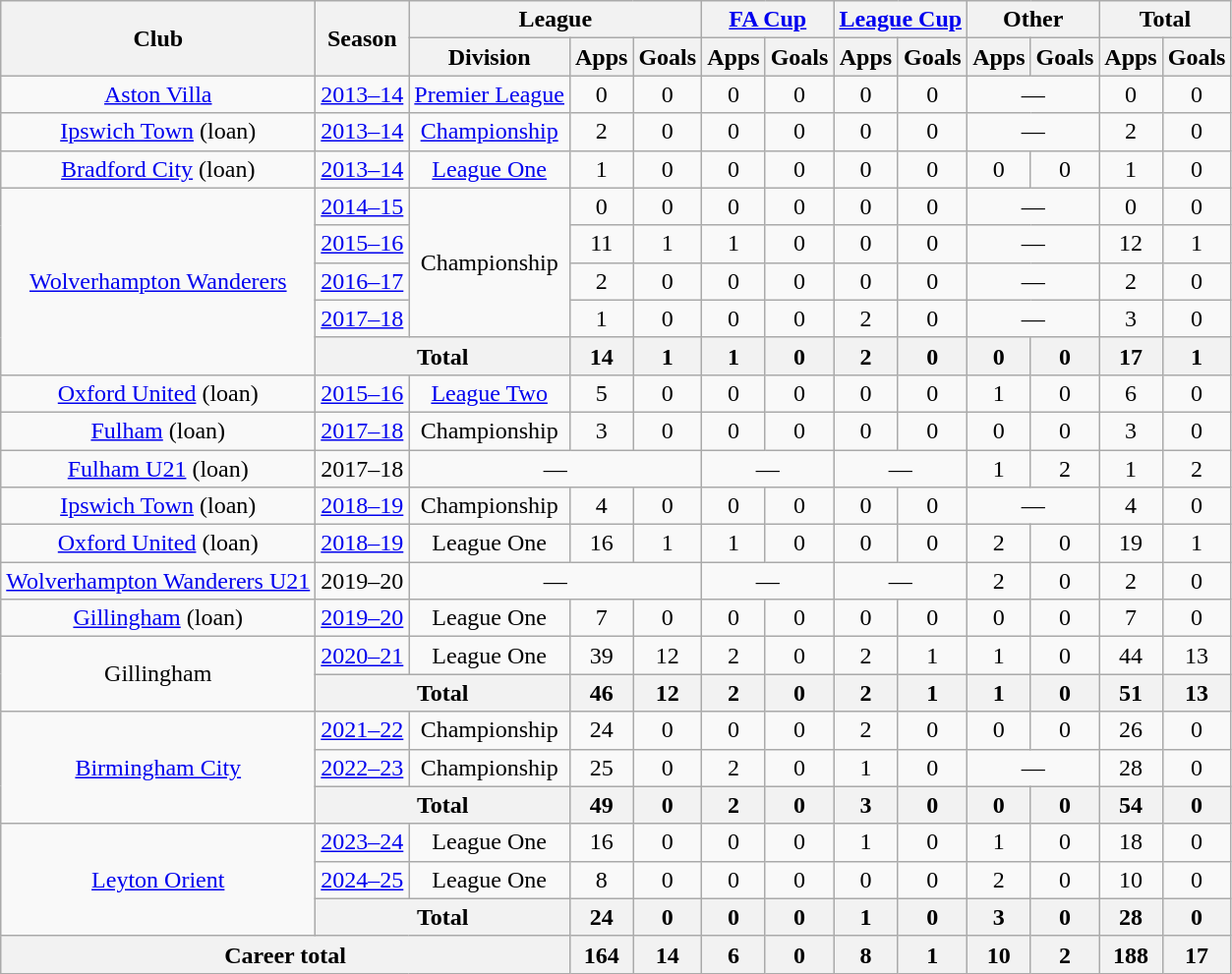<table class="wikitable" style="text-align: center">
<tr>
<th rowspan="2">Club</th>
<th rowspan="2">Season</th>
<th colspan="3">League</th>
<th colspan="2"><a href='#'>FA Cup</a></th>
<th colspan="2"><a href='#'>League Cup</a></th>
<th colspan="2">Other</th>
<th colspan="2">Total</th>
</tr>
<tr>
<th>Division</th>
<th>Apps</th>
<th>Goals</th>
<th>Apps</th>
<th>Goals</th>
<th>Apps</th>
<th>Goals</th>
<th>Apps</th>
<th>Goals</th>
<th>Apps</th>
<th>Goals</th>
</tr>
<tr>
<td><a href='#'>Aston Villa</a></td>
<td><a href='#'>2013–14</a></td>
<td><a href='#'>Premier League</a></td>
<td>0</td>
<td>0</td>
<td>0</td>
<td>0</td>
<td>0</td>
<td>0</td>
<td colspan="2">—</td>
<td>0</td>
<td>0</td>
</tr>
<tr>
<td><a href='#'>Ipswich Town</a> (loan)</td>
<td><a href='#'>2013–14</a></td>
<td><a href='#'>Championship</a></td>
<td>2</td>
<td>0</td>
<td>0</td>
<td>0</td>
<td>0</td>
<td>0</td>
<td colspan="2">—</td>
<td>2</td>
<td>0</td>
</tr>
<tr>
<td><a href='#'>Bradford City</a> (loan)</td>
<td><a href='#'>2013–14</a></td>
<td><a href='#'>League One</a></td>
<td>1</td>
<td>0</td>
<td>0</td>
<td>0</td>
<td>0</td>
<td>0</td>
<td>0</td>
<td>0</td>
<td>1</td>
<td>0</td>
</tr>
<tr>
<td rowspan="5"><a href='#'>Wolverhampton Wanderers</a></td>
<td><a href='#'>2014–15</a></td>
<td rowspan="4">Championship</td>
<td>0</td>
<td>0</td>
<td>0</td>
<td>0</td>
<td>0</td>
<td>0</td>
<td colspan="2">—</td>
<td>0</td>
<td>0</td>
</tr>
<tr>
<td><a href='#'>2015–16</a></td>
<td>11</td>
<td>1</td>
<td>1</td>
<td>0</td>
<td>0</td>
<td>0</td>
<td colspan="2">—</td>
<td>12</td>
<td>1</td>
</tr>
<tr>
<td><a href='#'>2016–17</a></td>
<td>2</td>
<td>0</td>
<td>0</td>
<td>0</td>
<td>0</td>
<td>0</td>
<td colspan="2">—</td>
<td>2</td>
<td>0</td>
</tr>
<tr>
<td><a href='#'>2017–18</a></td>
<td>1</td>
<td>0</td>
<td>0</td>
<td>0</td>
<td>2</td>
<td>0</td>
<td colspan="2">—</td>
<td>3</td>
<td>0</td>
</tr>
<tr>
<th colspan="2">Total</th>
<th>14</th>
<th>1</th>
<th>1</th>
<th>0</th>
<th>2</th>
<th>0</th>
<th>0</th>
<th>0</th>
<th>17</th>
<th>1</th>
</tr>
<tr>
<td><a href='#'>Oxford United</a> (loan)</td>
<td><a href='#'>2015–16</a></td>
<td><a href='#'>League Two</a></td>
<td>5</td>
<td>0</td>
<td>0</td>
<td>0</td>
<td>0</td>
<td>0</td>
<td>1</td>
<td>0</td>
<td>6</td>
<td>0</td>
</tr>
<tr>
<td><a href='#'>Fulham</a> (loan)</td>
<td><a href='#'>2017–18</a></td>
<td>Championship</td>
<td>3</td>
<td>0</td>
<td>0</td>
<td>0</td>
<td>0</td>
<td>0</td>
<td>0</td>
<td>0</td>
<td>3</td>
<td>0</td>
</tr>
<tr>
<td><a href='#'>Fulham U21</a> (loan)</td>
<td>2017–18</td>
<td colspan=3>—</td>
<td colspan=2>—</td>
<td colspan=2>—</td>
<td>1</td>
<td>2</td>
<td>1</td>
<td>2</td>
</tr>
<tr>
<td><a href='#'>Ipswich Town</a> (loan)</td>
<td><a href='#'>2018–19</a></td>
<td>Championship</td>
<td>4</td>
<td>0</td>
<td>0</td>
<td>0</td>
<td>0</td>
<td>0</td>
<td colspan="2">—</td>
<td>4</td>
<td>0</td>
</tr>
<tr>
<td><a href='#'>Oxford United</a> (loan)</td>
<td><a href='#'>2018–19</a></td>
<td>League One</td>
<td>16</td>
<td>1</td>
<td>1</td>
<td>0</td>
<td>0</td>
<td>0</td>
<td>2</td>
<td>0</td>
<td>19</td>
<td>1</td>
</tr>
<tr>
<td><a href='#'>Wolverhampton Wanderers U21</a></td>
<td>2019–20</td>
<td colspan=3>—</td>
<td colspan=2>—</td>
<td colspan=2>—</td>
<td>2</td>
<td>0</td>
<td>2</td>
<td>0</td>
</tr>
<tr>
<td><a href='#'>Gillingham</a> (loan)</td>
<td><a href='#'>2019–20</a></td>
<td>League One</td>
<td>7</td>
<td>0</td>
<td>0</td>
<td>0</td>
<td>0</td>
<td>0</td>
<td>0</td>
<td>0</td>
<td>7</td>
<td>0</td>
</tr>
<tr>
<td rowspan="2">Gillingham</td>
<td><a href='#'>2020–21</a></td>
<td>League One</td>
<td>39</td>
<td>12</td>
<td>2</td>
<td>0</td>
<td>2</td>
<td>1</td>
<td>1</td>
<td>0</td>
<td>44</td>
<td>13</td>
</tr>
<tr>
<th colspan="2">Total</th>
<th>46</th>
<th>12</th>
<th>2</th>
<th>0</th>
<th>2</th>
<th>1</th>
<th>1</th>
<th>0</th>
<th>51</th>
<th>13</th>
</tr>
<tr>
<td rowspan="3"><a href='#'>Birmingham City</a></td>
<td><a href='#'>2021–22</a></td>
<td>Championship</td>
<td>24</td>
<td>0</td>
<td>0</td>
<td>0</td>
<td>2</td>
<td>0</td>
<td>0</td>
<td>0</td>
<td>26</td>
<td>0</td>
</tr>
<tr>
<td><a href='#'>2022–23</a></td>
<td>Championship</td>
<td>25</td>
<td>0</td>
<td>2</td>
<td>0</td>
<td>1</td>
<td>0</td>
<td colspan="2">—</td>
<td>28</td>
<td>0</td>
</tr>
<tr>
<th colspan="2">Total</th>
<th>49</th>
<th>0</th>
<th>2</th>
<th>0</th>
<th>3</th>
<th>0</th>
<th>0</th>
<th>0</th>
<th>54</th>
<th>0</th>
</tr>
<tr>
<td rowspan="3"><a href='#'>Leyton Orient</a></td>
<td><a href='#'>2023–24</a></td>
<td>League One</td>
<td>16</td>
<td>0</td>
<td>0</td>
<td>0</td>
<td>1</td>
<td>0</td>
<td>1</td>
<td>0</td>
<td>18</td>
<td>0</td>
</tr>
<tr>
<td><a href='#'>2024–25</a></td>
<td>League One</td>
<td>8</td>
<td>0</td>
<td>0</td>
<td>0</td>
<td>0</td>
<td>0</td>
<td>2</td>
<td>0</td>
<td>10</td>
<td>0</td>
</tr>
<tr>
<th colspan="2">Total</th>
<th>24</th>
<th>0</th>
<th>0</th>
<th>0</th>
<th>1</th>
<th>0</th>
<th>3</th>
<th>0</th>
<th>28</th>
<th>0</th>
</tr>
<tr>
<th colspan="3">Career total</th>
<th>164</th>
<th>14</th>
<th>6</th>
<th>0</th>
<th>8</th>
<th>1</th>
<th>10</th>
<th>2</th>
<th>188</th>
<th>17</th>
</tr>
</table>
